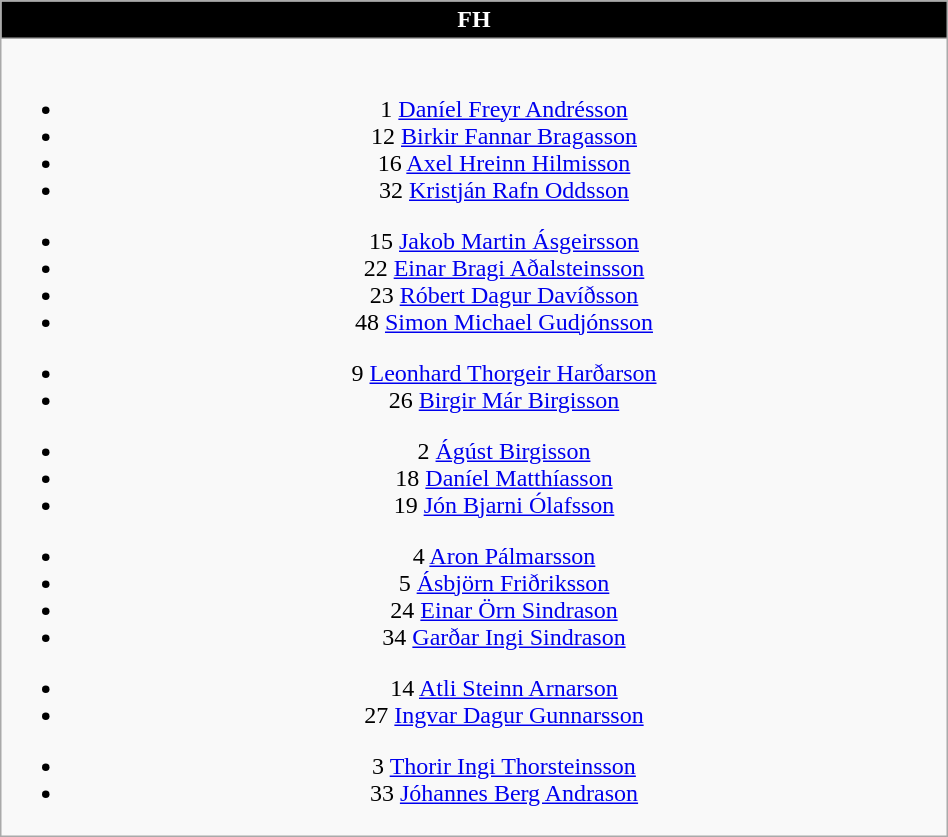<table class="wikitable" style="font-size:100%; text-align:center; width:50%">
<tr>
<th colspan=5 style="background-color:#000000;color:white;text-align:center;">FH</th>
</tr>
<tr>
<td><br>
<ul><li>1  <a href='#'>Daníel Freyr Andrésson</a></li><li>12  <a href='#'>Birkir Fannar Bragasson</a></li><li>16  <a href='#'>Axel Hreinn Hilmisson</a></li><li>32  <a href='#'>Kristján Rafn Oddsson</a></li></ul><ul><li>15  <a href='#'>Jakob Martin Ásgeirsson</a></li><li>22  <a href='#'>Einar Bragi Aðalsteinsson</a></li><li>23  <a href='#'>Róbert Dagur Davíðsson</a></li><li>48  <a href='#'>Simon Michael Gudjónsson</a></li></ul><ul><li>9  <a href='#'>Leonhard Thorgeir Harðarson</a></li><li>26  <a href='#'>Birgir Már Birgisson</a></li></ul><ul><li>2  <a href='#'>Ágúst Birgisson</a></li><li>18  <a href='#'>Daníel Matthíasson</a></li><li>19  <a href='#'>Jón Bjarni Ólafsson</a></li></ul><ul><li>4  <a href='#'>Aron Pálmarsson</a></li><li>5  <a href='#'>Ásbjörn Friðriksson</a></li><li>24  <a href='#'>Einar Örn Sindrason</a></li><li>34  <a href='#'>Garðar Ingi Sindrason</a></li></ul><ul><li>14  <a href='#'>Atli Steinn Arnarson</a></li><li>27  <a href='#'>Ingvar Dagur Gunnarsson</a></li></ul><ul><li>3  <a href='#'>Thorir Ingi Thorsteinsson</a></li><li>33  <a href='#'>Jóhannes Berg Andrason</a></li></ul></td>
</tr>
</table>
